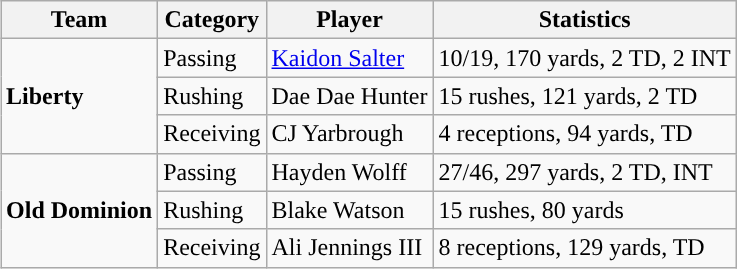<table class="wikitable" style="float: right;">
<tr>
<th>Team</th>
<th>Category</th>
<th>Player</th>
<th>Statistics</th>
</tr>
<tr>
<td rowspan=3><strong>Liberty</strong></td>
<td>Passing</td>
<td><a href='#'>Kaidon Salter</a></td>
<td>10/19, 170 yards, 2 TD, 2 INT</td>
</tr>
<tr>
<td>Rushing</td>
<td>Dae Dae Hunter</td>
<td>15 rushes, 121 yards, 2 TD</td>
</tr>
<tr>
<td>Receiving</td>
<td>CJ Yarbrough</td>
<td>4 receptions, 94 yards, TD</td>
</tr>
<tr>
<td rowspan=3><strong>Old Dominion</strong></td>
<td>Passing</td>
<td>Hayden Wolff</td>
<td>27/46, 297 yards, 2 TD, INT</td>
</tr>
<tr>
<td>Rushing</td>
<td>Blake Watson</td>
<td>15 rushes, 80 yards</td>
</tr>
<tr>
<td>Receiving</td>
<td>Ali Jennings III</td>
<td>8 receptions, 129 yards, TD</td>
</tr>
</table>
